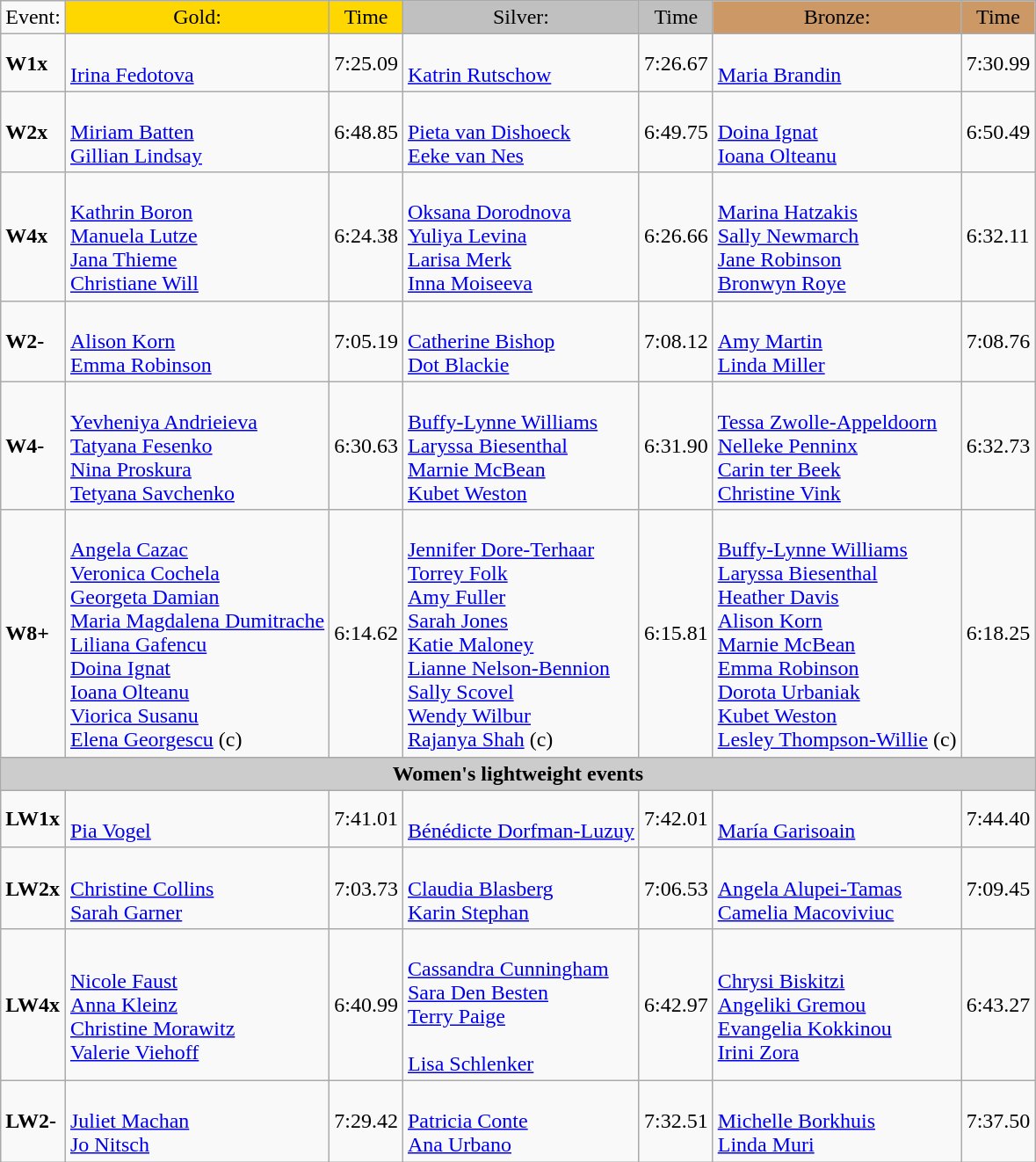<table class="wikitable">
<tr>
<td>Event:</td>
<td style="text-align:center;background-color:gold;">Gold:</td>
<td style="text-align:center;background-color:gold;">Time</td>
<td style="text-align:center;background-color:silver;">Silver:</td>
<td style="text-align:center;background-color:silver;">Time</td>
<td style="text-align:center;background-color:#CC9966;">Bronze:</td>
<td style="text-align:center;background-color:#CC9966;">Time</td>
</tr>
<tr>
<td><strong>W1x</strong></td>
<td> <br> <a href='#'>Irina Fedotova</a></td>
<td>7:25.09</td>
<td> <br> <a href='#'>Katrin Rutschow</a></td>
<td>7:26.67</td>
<td> <br> <a href='#'>Maria Brandin</a></td>
<td>7:30.99</td>
</tr>
<tr>
<td><strong>W2x</strong></td>
<td> <br> <a href='#'>Miriam Batten</a><br> <a href='#'>Gillian Lindsay</a></td>
<td>6:48.85</td>
<td> <br> <a href='#'>Pieta van Dishoeck</a><br> <a href='#'>Eeke van Nes</a></td>
<td>6:49.75</td>
<td> <br> <a href='#'>Doina Ignat</a><br> <a href='#'>Ioana Olteanu</a></td>
<td>6:50.49</td>
</tr>
<tr>
<td><strong>W4x</strong></td>
<td> <br> <a href='#'>Kathrin Boron</a><br> <a href='#'>Manuela Lutze</a><br> <a href='#'>Jana Thieme</a><br> <a href='#'>Christiane Will</a></td>
<td>6:24.38</td>
<td> <br> <a href='#'>Oksana Dorodnova</a><br> <a href='#'>Yuliya Levina</a><br> <a href='#'>Larisa Merk</a><br> <a href='#'>Inna Moiseeva</a></td>
<td>6:26.66</td>
<td> <br> <a href='#'>Marina Hatzakis</a><br> <a href='#'>Sally Newmarch</a><br> <a href='#'>Jane Robinson</a><br> <a href='#'>Bronwyn Roye</a></td>
<td>6:32.11</td>
</tr>
<tr>
<td><strong>W2-</strong></td>
<td> <br> <a href='#'>Alison Korn</a><br> <a href='#'>Emma Robinson</a></td>
<td>7:05.19</td>
<td> <br> <a href='#'>Catherine Bishop</a><br> <a href='#'>Dot Blackie</a></td>
<td>7:08.12</td>
<td> <br> <a href='#'>Amy Martin</a><br> <a href='#'>Linda Miller</a></td>
<td>7:08.76</td>
</tr>
<tr>
<td><strong>W4-</strong></td>
<td> <br> <a href='#'>Yevheniya Andrieieva</a><br> <a href='#'>Tatyana Fesenko</a><br> <a href='#'>Nina Proskura</a><br> <a href='#'>Tetyana Savchenko</a></td>
<td>6:30.63</td>
<td> <br> <a href='#'>Buffy-Lynne Williams</a><br> <a href='#'>Laryssa Biesenthal</a><br> <a href='#'>Marnie McBean</a><br> <a href='#'>Kubet Weston</a></td>
<td>6:31.90</td>
<td> <br> <a href='#'>Tessa Zwolle-Appeldoorn</a><br> <a href='#'>Nelleke Penninx</a><br> <a href='#'>Carin ter Beek</a><br> <a href='#'>Christine Vink</a></td>
<td>6:32.73</td>
</tr>
<tr>
<td><strong>W8+</strong></td>
<td> <br> <a href='#'>Angela Cazac</a><br> <a href='#'>Veronica Cochela</a><br> <a href='#'>Georgeta Damian</a><br> <a href='#'>Maria Magdalena Dumitrache</a><br> <a href='#'>Liliana Gafencu</a><br> <a href='#'>Doina Ignat</a><br> <a href='#'>Ioana Olteanu</a><br> <a href='#'>Viorica Susanu</a><br> <a href='#'>Elena Georgescu</a> (c)</td>
<td>6:14.62</td>
<td> <br> <a href='#'>Jennifer Dore-Terhaar</a><br> <a href='#'>Torrey Folk</a><br> <a href='#'>Amy Fuller</a><br> <a href='#'>Sarah Jones</a><br> <a href='#'>Katie Maloney</a><br> <a href='#'>Lianne Nelson-Bennion</a><br> <a href='#'>Sally Scovel</a><br> <a href='#'>Wendy Wilbur</a><br> <a href='#'>Rajanya Shah</a> (c)</td>
<td>6:15.81</td>
<td> <br> <a href='#'>Buffy-Lynne Williams</a><br> <a href='#'>Laryssa Biesenthal</a><br> <a href='#'>Heather Davis</a><br> <a href='#'>Alison Korn</a><br> <a href='#'>Marnie McBean</a><br> <a href='#'>Emma Robinson</a><br> <a href='#'>Dorota Urbaniak</a><br> <a href='#'>Kubet Weston</a><br> <a href='#'>Lesley Thompson-Willie</a> (c)</td>
<td>6:18.25</td>
</tr>
<tr>
<th colspan="7" style="background-color:#CCC;">Women's lightweight events</th>
</tr>
<tr>
<td><strong>LW1x</strong></td>
<td> <br> <a href='#'>Pia Vogel</a></td>
<td>7:41.01</td>
<td> <br> <a href='#'>Bénédicte Dorfman-Luzuy</a></td>
<td>7:42.01</td>
<td> <br> <a href='#'>María Garisoain</a></td>
<td>7:44.40</td>
</tr>
<tr>
<td><strong>LW2x</strong></td>
<td> <br> <a href='#'>Christine Collins</a><br> <a href='#'>Sarah Garner</a></td>
<td>7:03.73</td>
<td> <br> <a href='#'>Claudia Blasberg</a><br> <a href='#'>Karin Stephan</a></td>
<td>7:06.53</td>
<td> <br> <a href='#'>Angela Alupei-Tamas</a><br> <a href='#'>Camelia Macoviviuc</a></td>
<td>7:09.45</td>
</tr>
<tr>
<td><strong>LW4x</strong></td>
<td> <br> <a href='#'>Nicole Faust</a><br> <a href='#'>Anna Kleinz</a><br> <a href='#'>Christine Morawitz</a><br> <a href='#'>Valerie Viehoff</a></td>
<td>6:40.99</td>
<td> <br> <a href='#'>Cassandra Cunningham</a><br> <a href='#'>Sara Den Besten</a><br> <a href='#'>Terry Paige</a><br><br> <a href='#'>Lisa Schlenker</a></td>
<td>6:42.97</td>
<td> <br> <a href='#'>Chrysi Biskitzi</a><br> <a href='#'>Angeliki Gremou</a><br> <a href='#'>Evangelia Kokkinou</a><br> <a href='#'>Irini Zora</a></td>
<td>6:43.27</td>
</tr>
<tr>
<td><strong>LW2-</strong></td>
<td> <br> <a href='#'>Juliet Machan</a><br> <a href='#'>Jo Nitsch</a></td>
<td>7:29.42</td>
<td> <br> <a href='#'>Patricia Conte</a><br> <a href='#'>Ana Urbano</a></td>
<td>7:32.51</td>
<td> <br> <a href='#'>Michelle Borkhuis</a><br> <a href='#'>Linda Muri</a></td>
<td>7:37.50</td>
</tr>
</table>
